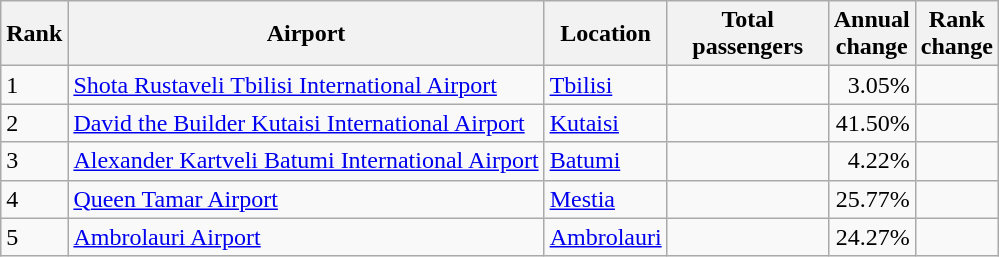<table class="wikitable">
<tr>
<th>Rank</th>
<th>Airport</th>
<th>Location</th>
<th style="width:100px">Total<br>passengers</th>
<th>Annual<br>change</th>
<th>Rank<br>change</th>
</tr>
<tr>
<td>1</td>
<td><a href='#'>Shota Rustaveli Tbilisi International Airport</a></td>
<td><a href='#'>Tbilisi</a></td>
<td align="right"></td>
<td align="right">3.05%</td>
<td align="center"></td>
</tr>
<tr>
<td>2</td>
<td><a href='#'>David the Builder Kutaisi International Airport</a></td>
<td><a href='#'>Kutaisi</a></td>
<td align="right"></td>
<td align="right">41.50%</td>
<td align="center"></td>
</tr>
<tr>
<td>3</td>
<td><a href='#'>Alexander Kartveli Batumi International Airport</a></td>
<td><a href='#'>Batumi</a></td>
<td align="right"></td>
<td align="right">4.22%</td>
<td align="center"></td>
</tr>
<tr>
<td>4</td>
<td><a href='#'>Queen Tamar Airport</a></td>
<td><a href='#'>Mestia</a></td>
<td align="right"></td>
<td align="right">25.77%</td>
<td align="center"></td>
</tr>
<tr>
<td>5</td>
<td><a href='#'>Ambrolauri Airport</a></td>
<td><a href='#'>Ambrolauri</a></td>
<td align="right"></td>
<td align="right">24.27%</td>
<td align="center"></td>
</tr>
</table>
